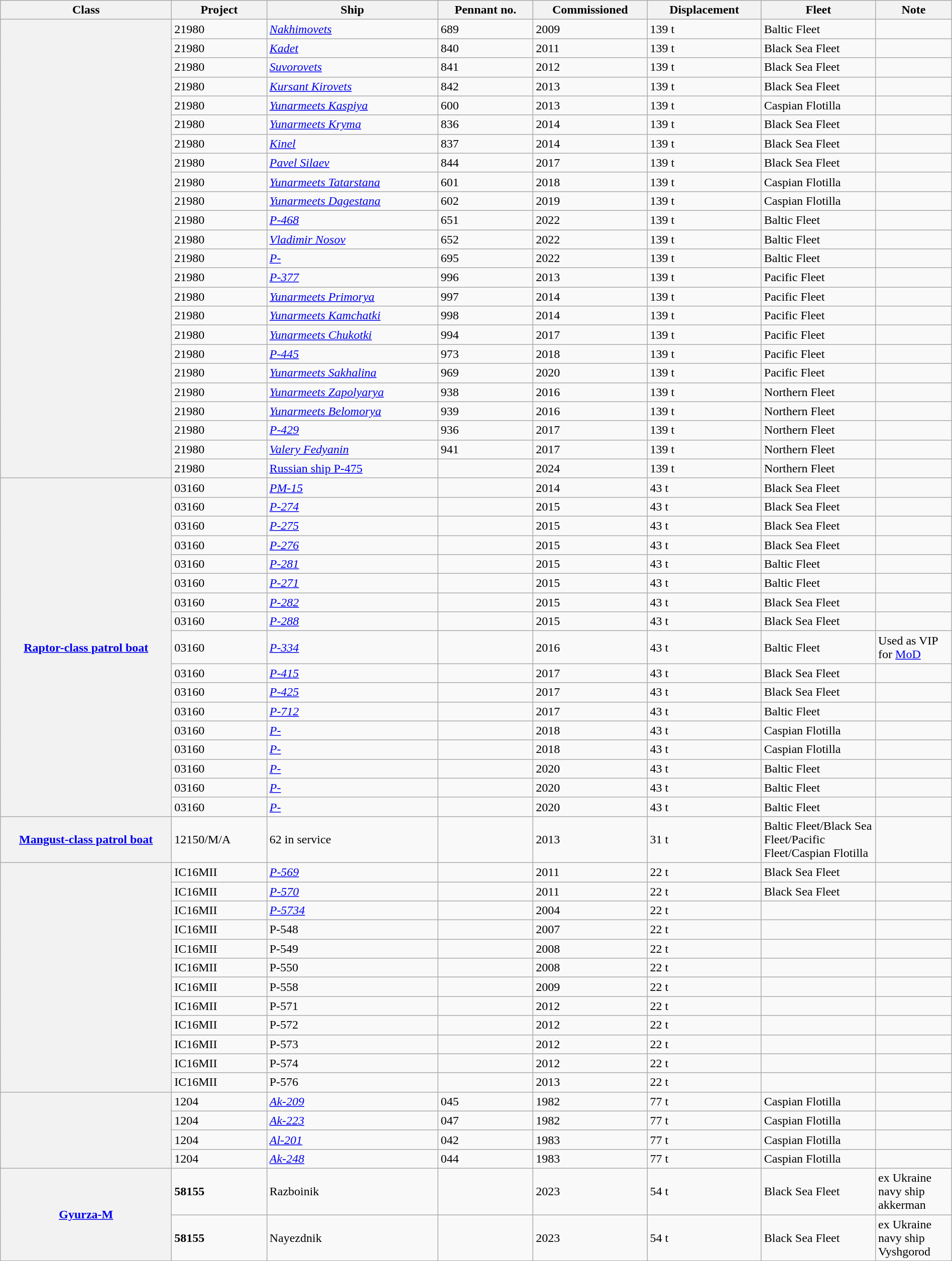<table class="wikitable sortable" style="margin:auto; width:100%;">
<tr>
<th style="text-align:center; width:18%;">Class</th>
<th style="text-align:center; width:10%;">Project</th>
<th style="text-align:center; width:18%;">Ship</th>
<th style="text-align:center; width:10%;">Pennant no.</th>
<th style="text-align:center; width:12%;">Commissioned</th>
<th style="text-align:center; width:12%;">Displacement</th>
<th style="text-align:center; width:12%;">Fleet</th>
<th style="text-align:center; width:8%;">Note</th>
</tr>
<tr>
<th rowspan="24"></th>
<td>21980</td>
<td><a href='#'><em>Nakhimovets</em></a></td>
<td>689</td>
<td>2009</td>
<td>139 t</td>
<td>Baltic Fleet</td>
<td></td>
</tr>
<tr>
<td>21980</td>
<td><a href='#'><em>Kadet</em></a></td>
<td>840</td>
<td>2011</td>
<td>139 t</td>
<td>Black Sea Fleet</td>
<td></td>
</tr>
<tr>
<td>21980</td>
<td><a href='#'><em>Suvorovets</em></a></td>
<td>841</td>
<td>2012</td>
<td>139 t</td>
<td>Black Sea Fleet</td>
<td></td>
</tr>
<tr>
<td>21980</td>
<td><a href='#'><em>Kursant Kirovets</em></a></td>
<td>842</td>
<td>2013</td>
<td>139 t</td>
<td>Black Sea Fleet</td>
<td></td>
</tr>
<tr>
<td>21980</td>
<td><a href='#'><em>Yunarmeets Kaspiya</em></a></td>
<td>600</td>
<td>2013</td>
<td>139 t</td>
<td>Caspian Flotilla</td>
<td></td>
</tr>
<tr>
<td>21980</td>
<td><a href='#'><em>Yunarmeets Kryma</em></a></td>
<td>836</td>
<td>2014</td>
<td>139 t</td>
<td>Black Sea Fleet</td>
<td></td>
</tr>
<tr>
<td>21980</td>
<td><a href='#'><em>Kinel</em></a></td>
<td>837</td>
<td>2014</td>
<td>139 t</td>
<td>Black Sea Fleet</td>
<td></td>
</tr>
<tr>
<td>21980</td>
<td><a href='#'><em>Pavel Silaev</em></a></td>
<td>844</td>
<td>2017</td>
<td>139 t</td>
<td>Black Sea Fleet</td>
<td></td>
</tr>
<tr>
<td>21980</td>
<td><em><a href='#'>Yunarmeets Tatarstana</a></em></td>
<td>601</td>
<td>2018</td>
<td>139 t</td>
<td>Caspian Flotilla</td>
<td></td>
</tr>
<tr>
<td>21980</td>
<td><a href='#'><em>Yunarmeets Dagestana</em></a></td>
<td>602</td>
<td>2019</td>
<td>139 t</td>
<td>Caspian Flotilla</td>
<td></td>
</tr>
<tr>
<td>21980</td>
<td><em><a href='#'>P-468</a></em></td>
<td>651</td>
<td>2022</td>
<td>139 t</td>
<td>Baltic Fleet</td>
<td></td>
</tr>
<tr>
<td>21980</td>
<td><a href='#'><em>Vladimir Nosov</em></a></td>
<td>652</td>
<td>2022</td>
<td>139 t</td>
<td>Baltic Fleet</td>
<td></td>
</tr>
<tr>
<td>21980</td>
<td><a href='#'><em>P-</em></a></td>
<td>695</td>
<td>2022</td>
<td>139 t</td>
<td>Baltic Fleet</td>
<td></td>
</tr>
<tr>
<td>21980</td>
<td><a href='#'><em>P-377</em></a></td>
<td>996</td>
<td>2013</td>
<td>139 t</td>
<td>Pacific Fleet</td>
<td></td>
</tr>
<tr>
<td>21980</td>
<td><a href='#'><em>Yunarmeets Primorya</em></a></td>
<td>997</td>
<td>2014</td>
<td>139 t</td>
<td>Pacific Fleet</td>
<td></td>
</tr>
<tr>
<td>21980</td>
<td><a href='#'><em>Yunarmeets Kamchatki</em></a></td>
<td>998</td>
<td>2014</td>
<td>139 t</td>
<td>Pacific Fleet</td>
<td></td>
</tr>
<tr>
<td>21980</td>
<td><a href='#'><em>Yunarmeets Chukotki</em></a></td>
<td>994</td>
<td>2017</td>
<td>139 t</td>
<td>Pacific Fleet</td>
<td></td>
</tr>
<tr>
<td>21980</td>
<td><em><a href='#'>P-445</a></em></td>
<td>973</td>
<td>2018</td>
<td>139 t</td>
<td>Pacific Fleet</td>
<td></td>
</tr>
<tr>
<td>21980</td>
<td><em><a href='#'>Yunarmeets Sakhalina</a></em></td>
<td>969</td>
<td>2020</td>
<td>139 t</td>
<td>Pacific Fleet</td>
<td></td>
</tr>
<tr>
<td>21980</td>
<td><a href='#'><em>Yunarmeets Zapolyarya</em></a></td>
<td>938</td>
<td>2016</td>
<td>139 t</td>
<td>Northern Fleet</td>
<td></td>
</tr>
<tr>
<td>21980</td>
<td><a href='#'><em>Yunarmeets Belomorya</em></a></td>
<td>939</td>
<td>2016</td>
<td>139 t</td>
<td>Northern Fleet</td>
<td></td>
</tr>
<tr>
<td>21980</td>
<td><a href='#'><em>P-429</em></a></td>
<td>936</td>
<td>2017</td>
<td>139 t</td>
<td>Northern Fleet</td>
<td></td>
</tr>
<tr>
<td>21980</td>
<td><a href='#'><em>Valery Fedyanin</em></a></td>
<td>941</td>
<td>2017</td>
<td>139 t</td>
<td>Northern Fleet</td>
<td></td>
</tr>
<tr>
<td>21980</td>
<td><a href='#'>Russian ship P-475</a></td>
<td></td>
<td>2024</td>
<td>139 t</td>
<td>Northern Fleet</td>
<td></td>
</tr>
<tr>
<th rowspan="17"><a href='#'>Raptor-class patrol boat</a></th>
<td>03160</td>
<td><a href='#'><em>PM-15</em></a></td>
<td></td>
<td>2014</td>
<td>43 t</td>
<td>Black Sea Fleet</td>
<td></td>
</tr>
<tr>
<td>03160</td>
<td><a href='#'><em>P-274</em></a></td>
<td></td>
<td>2015</td>
<td>43 t</td>
<td>Black Sea Fleet</td>
<td></td>
</tr>
<tr>
<td>03160</td>
<td><a href='#'><em>P-275</em></a></td>
<td></td>
<td>2015</td>
<td>43 t</td>
<td>Black Sea Fleet</td>
<td></td>
</tr>
<tr>
<td>03160</td>
<td><a href='#'><em>P-276</em></a></td>
<td></td>
<td>2015</td>
<td>43 t</td>
<td>Black Sea Fleet</td>
<td></td>
</tr>
<tr>
<td>03160</td>
<td><a href='#'><em>P-281</em></a></td>
<td></td>
<td>2015</td>
<td>43 t</td>
<td>Baltic Fleet</td>
<td></td>
</tr>
<tr>
<td>03160</td>
<td><a href='#'><em>P-271</em></a></td>
<td></td>
<td>2015</td>
<td>43 t</td>
<td>Baltic Fleet</td>
<td></td>
</tr>
<tr>
<td>03160</td>
<td><a href='#'><em>P-282</em></a></td>
<td></td>
<td>2015</td>
<td>43 t</td>
<td>Black Sea Fleet</td>
<td></td>
</tr>
<tr>
<td>03160</td>
<td><a href='#'><em>P-288</em></a></td>
<td></td>
<td>2015</td>
<td>43 t</td>
<td>Black Sea Fleet</td>
<td></td>
</tr>
<tr>
<td>03160</td>
<td><a href='#'><em>P-334</em></a></td>
<td></td>
<td>2016</td>
<td>43 t</td>
<td>Baltic Fleet</td>
<td>Used as VIP for <a href='#'>MoD</a></td>
</tr>
<tr>
<td>03160</td>
<td><a href='#'><em>P-415</em></a></td>
<td></td>
<td>2017</td>
<td>43 t</td>
<td>Black Sea Fleet</td>
<td></td>
</tr>
<tr>
<td>03160</td>
<td><a href='#'><em>P-425</em></a></td>
<td></td>
<td>2017</td>
<td>43 t</td>
<td>Black Sea Fleet</td>
<td></td>
</tr>
<tr>
<td>03160</td>
<td><a href='#'><em>P-712</em></a></td>
<td></td>
<td>2017</td>
<td>43 t</td>
<td>Baltic Fleet</td>
<td></td>
</tr>
<tr>
<td>03160</td>
<td><a href='#'><em>P-</em></a></td>
<td></td>
<td>2018</td>
<td>43 t</td>
<td>Caspian Flotilla</td>
<td></td>
</tr>
<tr>
<td>03160</td>
<td><a href='#'><em>P-</em></a></td>
<td></td>
<td>2018</td>
<td>43 t</td>
<td>Caspian Flotilla</td>
<td></td>
</tr>
<tr>
<td>03160</td>
<td><a href='#'><em>P-</em></a></td>
<td></td>
<td>2020</td>
<td>43 t</td>
<td>Baltic Fleet</td>
<td></td>
</tr>
<tr>
<td>03160</td>
<td><a href='#'><em>P-</em></a></td>
<td></td>
<td>2020</td>
<td>43 t</td>
<td>Baltic Fleet</td>
<td></td>
</tr>
<tr>
<td>03160</td>
<td><a href='#'><em>P-</em></a></td>
<td></td>
<td>2020</td>
<td>43 t</td>
<td>Baltic Fleet</td>
<td></td>
</tr>
<tr>
<th><a href='#'>Mangust-class patrol boat</a></th>
<td>12150/M/A</td>
<td>62 in service</td>
<td></td>
<td>2013</td>
<td>31 t</td>
<td>Baltic Fleet/Black Sea Fleet/Pacific Fleet/Caspian Flotilla</td>
<td></td>
</tr>
<tr>
<th rowspan="12"></th>
<td>IC16MII</td>
<td><a href='#'><em>P-569</em></a></td>
<td></td>
<td>2011</td>
<td>22 t</td>
<td>Black Sea Fleet</td>
<td></td>
</tr>
<tr>
<td>IC16MII</td>
<td><a href='#'><em>P-570</em></a></td>
<td></td>
<td>2011</td>
<td>22 t</td>
<td>Black Sea Fleet</td>
<td></td>
</tr>
<tr>
<td>IC16MII</td>
<td><a href='#'><em>P-5734</em></a></td>
<td></td>
<td>2004</td>
<td>22 t</td>
<td></td>
<td></td>
</tr>
<tr>
<td>IC16MII</td>
<td>P-548</td>
<td></td>
<td>2007</td>
<td>22 t</td>
<td></td>
<td></td>
</tr>
<tr>
<td>IC16MII</td>
<td>P-549</td>
<td></td>
<td>2008</td>
<td>22 t</td>
<td></td>
<td></td>
</tr>
<tr>
<td>IC16MII</td>
<td>P-550</td>
<td></td>
<td>2008</td>
<td>22 t</td>
<td></td>
<td></td>
</tr>
<tr>
<td>IC16MII</td>
<td>P-558</td>
<td></td>
<td>2009</td>
<td>22 t</td>
<td></td>
<td></td>
</tr>
<tr>
<td>IC16MII</td>
<td>P-571</td>
<td></td>
<td>2012</td>
<td>22 t</td>
<td></td>
<td></td>
</tr>
<tr>
<td>IC16MII</td>
<td>P-572</td>
<td></td>
<td>2012</td>
<td>22 t</td>
<td></td>
<td></td>
</tr>
<tr>
<td>IC16MII</td>
<td>P-573</td>
<td></td>
<td>2012</td>
<td>22 t</td>
<td></td>
<td></td>
</tr>
<tr>
<td>IC16MII</td>
<td>P-574</td>
<td></td>
<td>2012</td>
<td>22 t</td>
<td></td>
<td></td>
</tr>
<tr>
<td>IC16MII</td>
<td>P-576</td>
<td></td>
<td>2013</td>
<td>22 t</td>
<td></td>
<td></td>
</tr>
<tr>
<th rowspan="4"></th>
<td>1204</td>
<td><a href='#'><em>Ak-209</em></a></td>
<td>045</td>
<td>1982</td>
<td>77 t</td>
<td>Caspian Flotilla</td>
<td></td>
</tr>
<tr>
<td>1204</td>
<td><a href='#'><em>Ak-223</em></a></td>
<td>047</td>
<td>1982</td>
<td>77 t</td>
<td>Caspian Flotilla</td>
<td></td>
</tr>
<tr>
<td>1204</td>
<td><a href='#'><em>Al-201</em></a></td>
<td>042</td>
<td>1983</td>
<td>77 t</td>
<td>Caspian Flotilla</td>
<td></td>
</tr>
<tr>
<td>1204</td>
<td><a href='#'><em>Ak-248</em></a></td>
<td>044</td>
<td>1983</td>
<td>77 t</td>
<td>Caspian Flotilla</td>
<td></td>
</tr>
<tr>
<th rowspan="2"><a href='#'>Gyurza-M</a></th>
<td><strong>58155</strong></td>
<td>Razboinik</td>
<td></td>
<td>2023</td>
<td>54 t</td>
<td>Black Sea Fleet</td>
<td>ex Ukraine navy ship akkerman</td>
</tr>
<tr>
<td><strong>58155</strong></td>
<td>Nayezdnik</td>
<td></td>
<td>2023</td>
<td>54 t</td>
<td>Black Sea Fleet</td>
<td>ex Ukraine navy ship Vyshgorod</td>
</tr>
</table>
